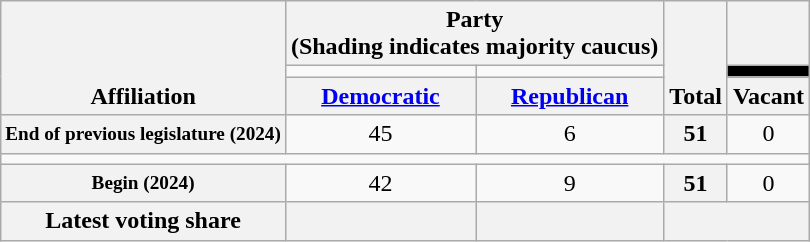<table class=wikitable style="text-align:center">
<tr style="vertical-align:bottom;">
<th rowspan=3>Affiliation</th>
<th colspan=2>Party <div>(Shading indicates majority caucus)</div></th>
<th rowspan=3>Total</th>
<th></th>
</tr>
<tr style="height:5px">
<td></td>
<td></td>
<td style="background-color:black"></td>
</tr>
<tr>
<th><a href='#'>Democratic</a></th>
<th><a href='#'>Republican</a></th>
<th>Vacant</th>
</tr>
<tr>
<th nowrap style="font-size:80%">End of previous legislature (2024)</th>
<td>45</td>
<td>6</td>
<th>51</th>
<td>0</td>
</tr>
<tr>
<td colspan=5></td>
</tr>
<tr>
<th nowrap style="font-size:80%">Begin (2024)</th>
<td>42</td>
<td>9</td>
<th>51</th>
<td>0</td>
</tr>
<tr>
<th>Latest voting share</th>
<th></th>
<th></th>
<th colspan=2></th>
</tr>
</table>
